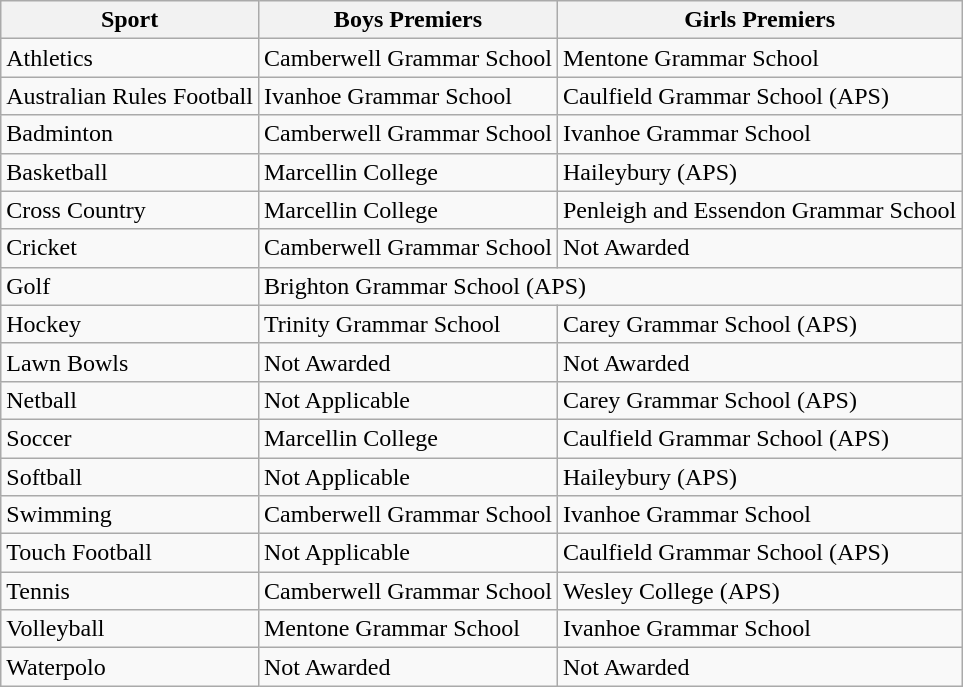<table class="wikitable">
<tr>
<th>Sport</th>
<th>Boys Premiers</th>
<th>Girls Premiers</th>
</tr>
<tr>
<td>Athletics</td>
<td>Camberwell Grammar School</td>
<td>Mentone Grammar School</td>
</tr>
<tr>
<td>Australian Rules Football</td>
<td>Ivanhoe Grammar School</td>
<td>Caulfield Grammar School (APS)</td>
</tr>
<tr>
<td>Badminton</td>
<td>Camberwell Grammar School</td>
<td>Ivanhoe Grammar School</td>
</tr>
<tr>
<td>Basketball</td>
<td>Marcellin College</td>
<td>Haileybury (APS)</td>
</tr>
<tr>
<td>Cross Country</td>
<td>Marcellin College</td>
<td>Penleigh and Essendon Grammar School</td>
</tr>
<tr>
<td>Cricket</td>
<td>Camberwell Grammar School</td>
<td>Not Awarded</td>
</tr>
<tr>
<td>Golf</td>
<td colspan="2">Brighton Grammar School (APS)</td>
</tr>
<tr>
<td>Hockey</td>
<td>Trinity Grammar School</td>
<td>Carey Grammar School (APS)</td>
</tr>
<tr>
<td>Lawn Bowls</td>
<td>Not Awarded</td>
<td>Not Awarded</td>
</tr>
<tr>
<td>Netball</td>
<td>Not Applicable</td>
<td>Carey Grammar School (APS)</td>
</tr>
<tr>
<td>Soccer</td>
<td>Marcellin College</td>
<td>Caulfield Grammar School (APS)</td>
</tr>
<tr>
<td>Softball</td>
<td>Not Applicable</td>
<td>Haileybury (APS)</td>
</tr>
<tr>
<td>Swimming</td>
<td>Camberwell Grammar School</td>
<td>Ivanhoe Grammar School</td>
</tr>
<tr>
<td>Touch Football</td>
<td>Not Applicable</td>
<td>Caulfield Grammar School (APS)</td>
</tr>
<tr>
<td>Tennis</td>
<td>Camberwell Grammar School</td>
<td>Wesley College (APS)</td>
</tr>
<tr>
<td>Volleyball</td>
<td>Mentone Grammar School</td>
<td>Ivanhoe Grammar School</td>
</tr>
<tr>
<td>Waterpolo</td>
<td>Not Awarded</td>
<td>Not Awarded</td>
</tr>
</table>
